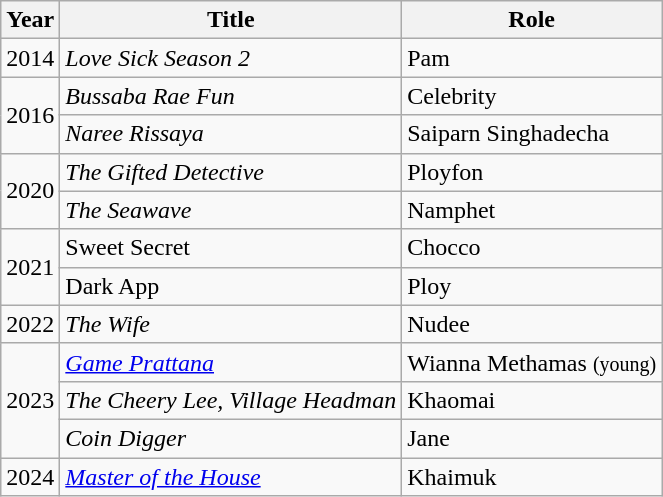<table class="wikitable">
<tr>
<th>Year</th>
<th>Title</th>
<th>Role</th>
</tr>
<tr>
<td>2014</td>
<td><em>Love Sick Season 2 </em></td>
<td>Pam</td>
</tr>
<tr>
<td rowspan=2>2016</td>
<td><em>Bussaba Rae Fun</em></td>
<td>Celebrity</td>
</tr>
<tr>
<td><em>Naree Rissaya</em></td>
<td>Saiparn Singhadecha</td>
</tr>
<tr>
<td rowspan=2>2020</td>
<td><em>The Gifted Detective</em></td>
<td>Ployfon</td>
</tr>
<tr>
<td><em>The Seawave</em></td>
<td>Namphet</td>
</tr>
<tr>
<td rowspan=2>2021</td>
<td>Sweet Secret</td>
<td>Chocco</td>
</tr>
<tr>
<td>Dark App</td>
<td>Ploy</td>
</tr>
<tr>
<td>2022</td>
<td><em>The Wife</em></td>
<td>Nudee</td>
</tr>
<tr>
<td rowspan=3>2023</td>
<td><em><a href='#'>Game Prattana</a></em></td>
<td>Wianna Methamas <small>(young)</small></td>
</tr>
<tr>
<td><em>The Cheery Lee, Village Headman</em></td>
<td>Khaomai</td>
</tr>
<tr>
<td><em>Coin Digger</em></td>
<td>Jane</td>
</tr>
<tr>
<td>2024</td>
<td><em><a href='#'>Master of the House</a></em></td>
<td>Khaimuk</td>
</tr>
</table>
